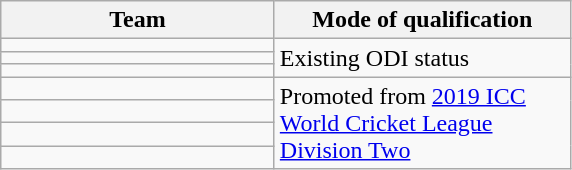<table class="wikitable">
<tr>
<th width=175>Team</th>
<th width=190>Mode of qualification</th>
</tr>
<tr>
<td></td>
<td rowspan=3>Existing ODI status</td>
</tr>
<tr>
<td></td>
</tr>
<tr>
<td></td>
</tr>
<tr>
<td></td>
<td rowspan=4>Promoted from <a href='#'>2019 ICC World Cricket League Division Two</a></td>
</tr>
<tr>
<td></td>
</tr>
<tr>
<td></td>
</tr>
<tr>
<td></td>
</tr>
</table>
